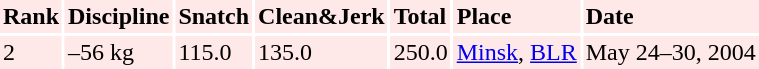<table border=0 cellpadding=2 cellspacing=2>
<tr bgcolor=#FFE8E8>
<td><strong>Rank</strong></td>
<td><strong>Discipline</strong></td>
<td><strong>Snatch</strong></td>
<td><strong>Clean&Jerk</strong></td>
<td><strong>Total</strong></td>
<td><strong>Place</strong></td>
<td><strong>Date</strong></td>
</tr>
<tr bgcolor=#FFE8E8>
<td>2</td>
<td>–56 kg</td>
<td>115.0</td>
<td>135.0</td>
<td>250.0</td>
<td><a href='#'>Minsk</a>, <a href='#'>BLR</a></td>
<td>May 24–30, 2004</td>
</tr>
</table>
